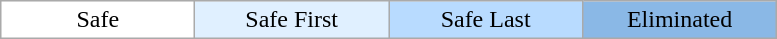<table class="wikitable" style="text-align:center;">
<tr>
<td bgcolor="FFFFFF" width="15%">Safe</td>
<td bgcolor="E0F0FF" width="15%">Safe First</td>
<td bgcolor="B8DBFF" width="15%">Safe Last</td>
<td bgcolor="8AB8E6" width="15%">Eliminated</td>
</tr>
</table>
